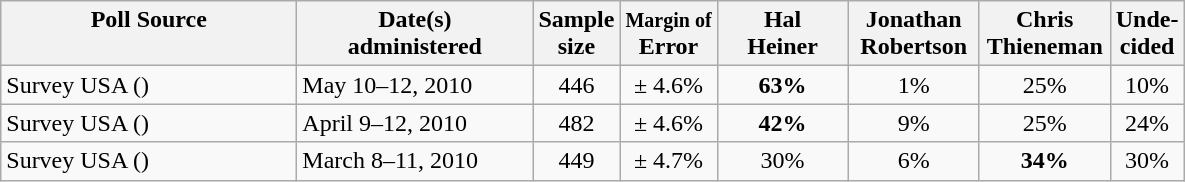<table class="wikitable" style="text-align:center">
<tr valign=top>
<th style="width:190px;">Poll Source</th>
<th style="width:150px;">Date(s)<br> administered</th>
<th>Sample<br>size</th>
<th><small>Margin of</small><br>Error</th>
<th style="width:80px;">Hal<br>Heiner</th>
<th style="width:80px;">Jonathan<br>Robertson</th>
<th style="width:80px;">Chris<br>Thieneman</th>
<th>Unde-<br>cided</th>
</tr>
<tr>
<td align=left>Survey USA ()</td>
<td align=left>May 10–12, 2010</td>
<td>446</td>
<td>± 4.6%</td>
<td><strong>63%</strong></td>
<td align=center>1%</td>
<td align=center>25%</td>
<td align=center>10%</td>
</tr>
<tr>
<td align=left>Survey USA ()</td>
<td align=left>April 9–12, 2010</td>
<td>482</td>
<td>± 4.6%</td>
<td><strong>42%</strong></td>
<td align=center>9%</td>
<td align=center>25%</td>
<td align=center>24%</td>
</tr>
<tr>
<td align=left>Survey USA ()</td>
<td align=left>March 8–11, 2010</td>
<td>449</td>
<td>± 4.7%</td>
<td align=center>30%</td>
<td align=center>6%</td>
<td><strong>34%</strong></td>
<td align=center>30%</td>
</tr>
</table>
